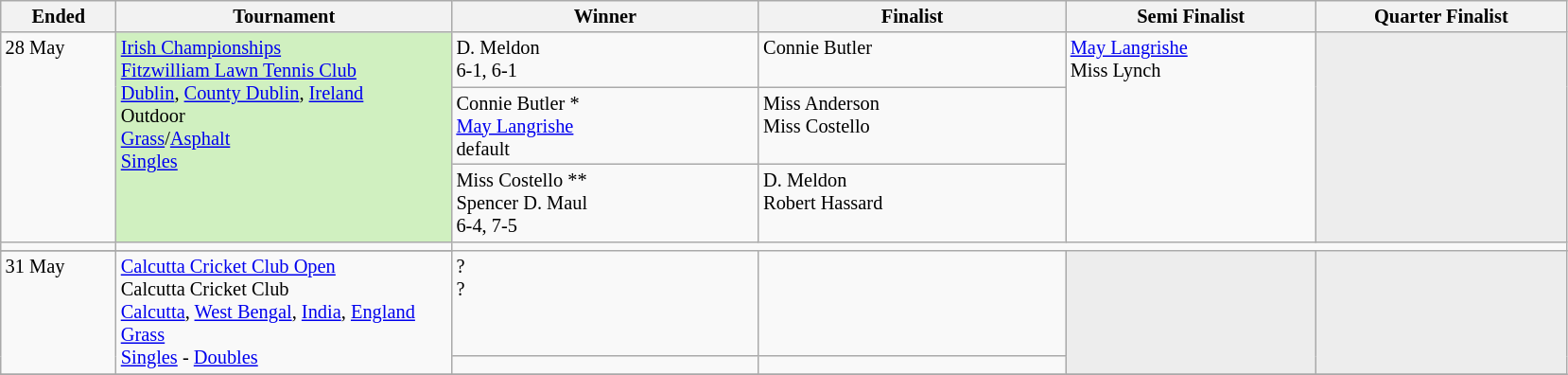<table class="wikitable" style="font-size:85%;">
<tr>
<th width="75">Ended</th>
<th width="230">Tournament</th>
<th width="210">Winner</th>
<th width="210">Finalist</th>
<th width="170">Semi Finalist</th>
<th width="170">Quarter Finalist</th>
</tr>
<tr valign=top>
<td rowspan=3>28 May </td>
<td rowspan="3" style="background:#d0f0c0"><a href='#'>Irish Championships</a><br> <a href='#'>Fitzwilliam Lawn Tennis Club</a><br><a href='#'>Dublin</a>, <a href='#'>County Dublin</a>, <a href='#'>Ireland</a><br>Outdoor<br><a href='#'>Grass</a>/<a href='#'>Asphalt</a><br><a href='#'>Singles</a></td>
<td> D. Meldon <br>6-1, 6-1</td>
<td> Connie Butler</td>
<td rowspan=3> <a href='#'>May Langrishe</a><br> Miss Lynch</td>
<td style="background:#ededed;" rowspan=3></td>
</tr>
<tr valign=top>
<td> Connie Butler * <br> <a href='#'>May Langrishe</a><br>default</td>
<td> Miss Anderson<br> Miss Costello</td>
</tr>
<tr valign=top>
<td> Miss Costello ** <br> Spencer D. Maul<br>6-4, 7-5</td>
<td>  D. Meldon<br> Robert Hassard</td>
</tr>
<tr valign=top>
<td></td>
<td></td>
</tr>
<tr valign=top>
</tr>
<tr valign=top>
<td rowspan=2>31 May </td>
<td rowspan="2"><a href='#'>Calcutta Cricket Club Open</a><br>Calcutta Cricket Club<br><a href='#'>Calcutta</a>, <a href='#'>West Bengal</a>, <a href='#'>India</a>, <a href='#'>England</a><br><a href='#'>Grass</a><br><a href='#'>Singles</a> - <a href='#'>Doubles</a></td>
<td>?<br>?<br></td>
<td></td>
<td style="background:#ededed;" rowspan=2></td>
<td style="background:#ededed;" rowspan=2></td>
</tr>
<tr valign=top>
<td></td>
<td></td>
</tr>
<tr valign=top>
</tr>
</table>
